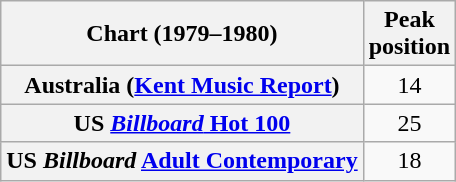<table class="wikitable sortable plainrowheaders" style="text-align:center">
<tr>
<th>Chart (1979–1980)</th>
<th>Peak<br>position</th>
</tr>
<tr>
<th scope="row">Australia (<a href='#'>Kent Music Report</a>)</th>
<td>14</td>
</tr>
<tr>
<th scope="row">US <a href='#'><em>Billboard</em> Hot 100</a></th>
<td>25</td>
</tr>
<tr>
<th scope="row">US <em>Billboard</em> <a href='#'>Adult Contemporary</a></th>
<td>18</td>
</tr>
</table>
